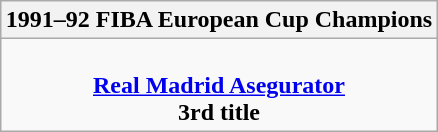<table class=wikitable style="text-align:center; margin:auto">
<tr>
<th>1991–92 FIBA European Cup Champions</th>
</tr>
<tr>
<td><br> <strong><a href='#'>Real Madrid Asegurator</a></strong> <br> <strong>3rd title</strong></td>
</tr>
</table>
